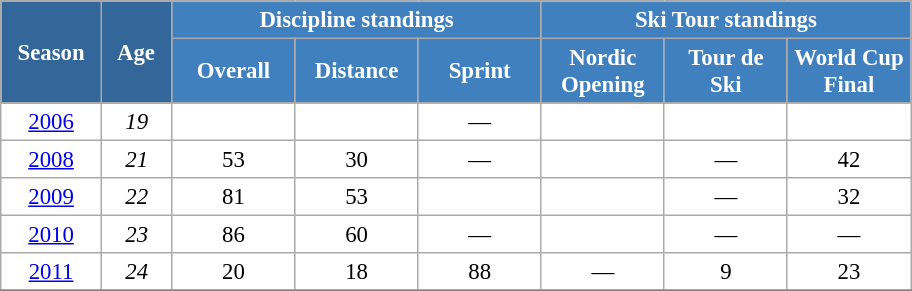<table class="wikitable" style="font-size:95%; text-align:center; border:grey solid 1px; border-collapse:collapse; background:#ffffff;">
<tr>
<th style="background-color:#369; color:white; width:60px;" rowspan="2"> Season </th>
<th style="background-color:#369; color:white; width:40px;" rowspan="2"> Age </th>
<th style="background-color:#4180be; color:white;" colspan="3">Discipline standings</th>
<th style="background-color:#4180be; color:white;" colspan="3">Ski Tour standings</th>
</tr>
<tr>
<th style="background-color:#4180be; color:white; width:75px;">Overall</th>
<th style="background-color:#4180be; color:white; width:75px;">Distance</th>
<th style="background-color:#4180be; color:white; width:75px;">Sprint</th>
<th style="background-color:#4180be; color:white; width:75px;">Nordic<br>Opening</th>
<th style="background-color:#4180be; color:white; width:75px;">Tour de<br>Ski</th>
<th style="background-color:#4180be; color:white; width:75px;">World Cup<br>Final</th>
</tr>
<tr>
<td><a href='#'>2006</a></td>
<td><em>19</em></td>
<td></td>
<td></td>
<td>—</td>
<td></td>
<td></td>
<td></td>
</tr>
<tr>
<td><a href='#'>2008</a></td>
<td><em>21</em></td>
<td>53</td>
<td>30</td>
<td>—</td>
<td></td>
<td>—</td>
<td>42</td>
</tr>
<tr>
<td><a href='#'>2009</a></td>
<td><em>22</em></td>
<td>81</td>
<td>53</td>
<td></td>
<td></td>
<td>—</td>
<td>32</td>
</tr>
<tr>
<td><a href='#'>2010</a></td>
<td><em>23</em></td>
<td>86</td>
<td>60</td>
<td>—</td>
<td></td>
<td>—</td>
<td>—</td>
</tr>
<tr>
<td><a href='#'>2011</a></td>
<td><em>24</em></td>
<td>20</td>
<td>18</td>
<td>88</td>
<td>—</td>
<td>9</td>
<td>23</td>
</tr>
<tr>
</tr>
</table>
